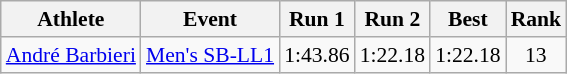<table class=wikitable style=font-size:90%;text-align:center>
<tr>
<th>Athlete</th>
<th>Event</th>
<th>Run 1</th>
<th>Run 2</th>
<th>Best</th>
<th>Rank</th>
</tr>
<tr align=center>
<td align=left><a href='#'>André Barbieri</a></td>
<td align=left><a href='#'>Men's SB-LL1</a></td>
<td>1:43.86</td>
<td>1:22.18</td>
<td>1:22.18</td>
<td>13</td>
</tr>
</table>
